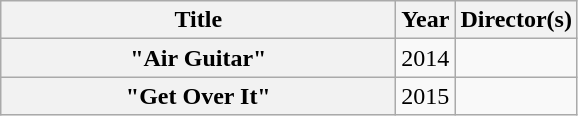<table class="wikitable plainrowheaders" style="text-align:center;">
<tr>
<th scope="col" style="width:16em;">Title</th>
<th scope="col" style="width:1em;">Year</th>
<th scope="col">Director(s)</th>
</tr>
<tr>
<th scope="row">"Air Guitar"</th>
<td>2014</td>
<td></td>
</tr>
<tr>
<th scope="row">"Get Over It"</th>
<td>2015</td>
<td></td>
</tr>
</table>
